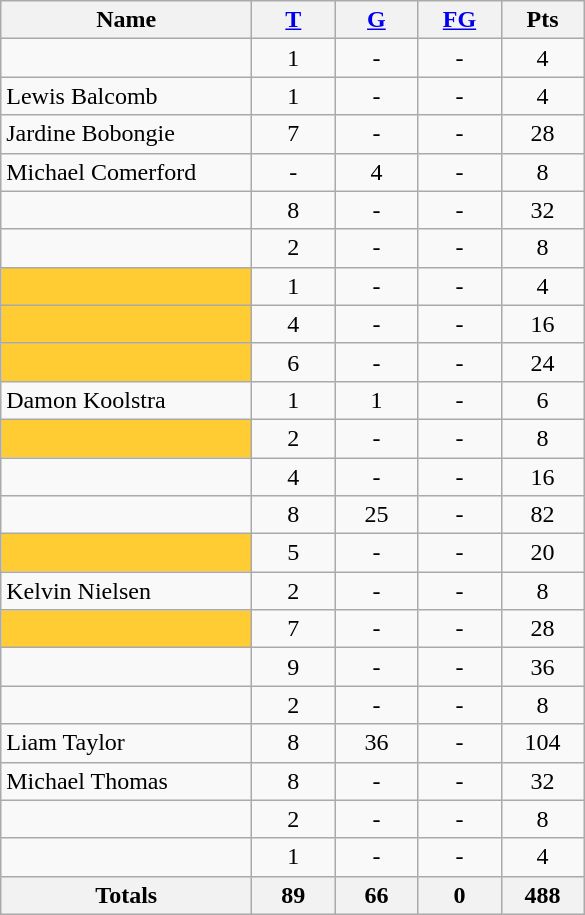<table class="wikitable sortable" style="text-align: center;">
<tr>
<th style="width:10em">Name</th>
<th style="width:3em"><a href='#'>T</a></th>
<th style="width:3em"><a href='#'>G</a></th>
<th style="width:3em"><a href='#'>FG</a></th>
<th style="width:3em">Pts</th>
</tr>
<tr>
<td style="text-align:left;"></td>
<td>1</td>
<td>-</td>
<td>-</td>
<td>4</td>
</tr>
<tr>
<td style="text-align:left;">Lewis Balcomb</td>
<td>1</td>
<td>-</td>
<td>-</td>
<td>4</td>
</tr>
<tr>
<td style="text-align:left;">Jardine Bobongie</td>
<td>7</td>
<td>-</td>
<td>-</td>
<td>28</td>
</tr>
<tr>
<td style="text-align:left;">Michael Comerford</td>
<td>-</td>
<td>4</td>
<td>-</td>
<td>8</td>
</tr>
<tr>
<td style="text-align:left;"></td>
<td>8</td>
<td>-</td>
<td>-</td>
<td>32</td>
</tr>
<tr>
<td style="text-align:left;"></td>
<td>2</td>
<td>-</td>
<td>-</td>
<td>8</td>
</tr>
<tr>
<td style="text-align:left; background:#FC3;"></td>
<td>1</td>
<td>-</td>
<td>-</td>
<td>4</td>
</tr>
<tr>
<td style="text-align:left; background:#FC3;"></td>
<td>4</td>
<td>-</td>
<td>-</td>
<td>16</td>
</tr>
<tr>
<td style="text-align:left; background:#FC3;"></td>
<td>6</td>
<td>-</td>
<td>-</td>
<td>24</td>
</tr>
<tr>
<td style="text-align:left;">Damon Koolstra</td>
<td>1</td>
<td>1</td>
<td>-</td>
<td>6</td>
</tr>
<tr>
<td style="text-align:left; background:#FC3;"></td>
<td>2</td>
<td>-</td>
<td>-</td>
<td>8</td>
</tr>
<tr>
<td style="text-align:left;"></td>
<td>4</td>
<td>-</td>
<td>-</td>
<td>16</td>
</tr>
<tr>
<td style="text-align:left;"></td>
<td>8</td>
<td>25</td>
<td>-</td>
<td>82</td>
</tr>
<tr>
<td style="text-align:left; background:#FC3;"></td>
<td>5</td>
<td>-</td>
<td>-</td>
<td>20</td>
</tr>
<tr>
<td style="text-align:left;">Kelvin Nielsen</td>
<td>2</td>
<td>-</td>
<td>-</td>
<td>8</td>
</tr>
<tr>
<td style="text-align:left; background:#FC3;"></td>
<td>7</td>
<td>-</td>
<td>-</td>
<td>28</td>
</tr>
<tr>
<td style="text-align:left;"></td>
<td>9</td>
<td>-</td>
<td>-</td>
<td>36</td>
</tr>
<tr>
<td style="text-align:left;"></td>
<td>2</td>
<td>-</td>
<td>-</td>
<td>8</td>
</tr>
<tr>
<td style="text-align:left;">Liam Taylor</td>
<td>8</td>
<td>36</td>
<td>-</td>
<td>104</td>
</tr>
<tr>
<td style="text-align:left;">Michael Thomas</td>
<td>8</td>
<td>-</td>
<td>-</td>
<td>32</td>
</tr>
<tr>
<td style="text-align:left;"></td>
<td>2</td>
<td>-</td>
<td>-</td>
<td>8</td>
</tr>
<tr>
<td style="text-align:left;"></td>
<td>1</td>
<td>-</td>
<td>-</td>
<td>4</td>
</tr>
<tr class="sortbottom">
<th>Totals</th>
<th>89</th>
<th>66</th>
<th>0</th>
<th>488</th>
</tr>
</table>
